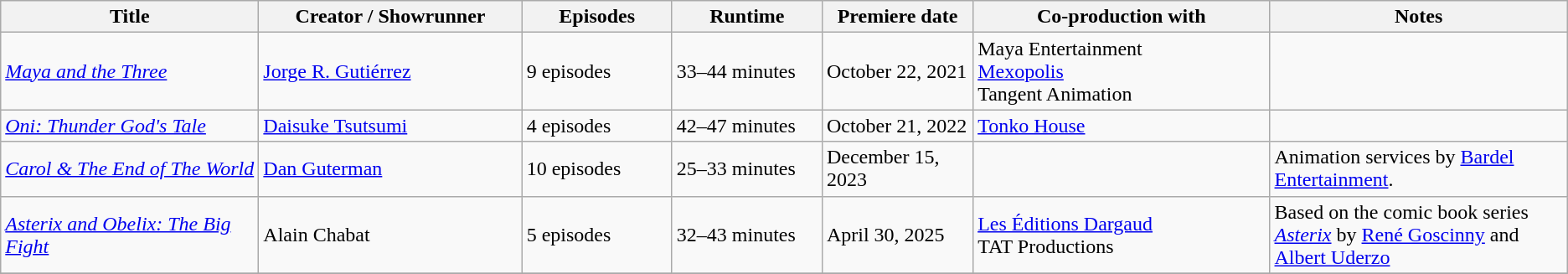<table class="wikitable">
<tr>
<th width=220>Title</th>
<th width=220>Creator / Showrunner</th>
<th width=120>Episodes</th>
<th width=120>Runtime</th>
<th width=120>Premiere date</th>
<th width=250>Co-production with</th>
<th width=250>Notes</th>
</tr>
<tr>
<td><em><a href='#'>Maya and the Three</a></em></td>
<td><a href='#'>Jorge R. Gutiérrez</a></td>
<td>9 episodes</td>
<td>33–44 minutes</td>
<td>October 22, 2021</td>
<td>Maya Entertainment<br><a href='#'>Mexopolis</a><br>Tangent Animation</td>
<td></td>
</tr>
<tr>
<td><em><a href='#'>Oni: Thunder God's Tale</a></em></td>
<td><a href='#'>Daisuke Tsutsumi</a></td>
<td>4 episodes</td>
<td>42–47 minutes</td>
<td>October 21, 2022</td>
<td><a href='#'>Tonko House</a></td>
<td></td>
</tr>
<tr>
<td><em><a href='#'>Carol & The End of The World</a></em></td>
<td><a href='#'>Dan Guterman</a></td>
<td>10 episodes</td>
<td>25–33 minutes</td>
<td>December 15, 2023</td>
<td></td>
<td>Animation services by <a href='#'>Bardel Entertainment</a>.</td>
</tr>
<tr>
<td><em><a href='#'>Asterix and Obelix: The Big Fight</a></em></td>
<td>Alain Chabat</td>
<td>5 episodes</td>
<td>32–43 minutes</td>
<td>April 30, 2025</td>
<td><a href='#'>Les Éditions Dargaud</a><br>TAT Productions</td>
<td>Based on the comic book series <em><a href='#'>Asterix</a></em> by <a href='#'>René Goscinny</a> and <a href='#'>Albert Uderzo</a></td>
</tr>
<tr>
</tr>
</table>
